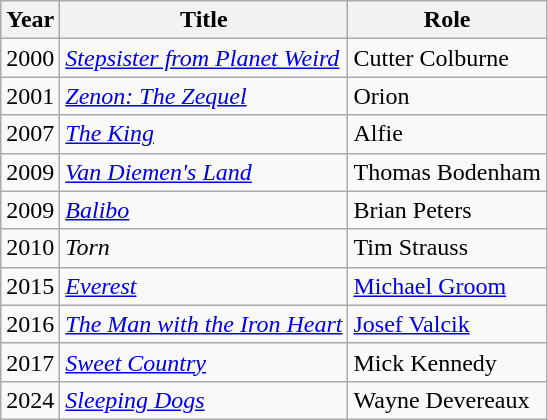<table class="wikitable sortable">
<tr>
<th>Year</th>
<th>Title</th>
<th>Role</th>
</tr>
<tr>
<td>2000</td>
<td><em><a href='#'>Stepsister from Planet Weird</a></em></td>
<td>Cutter Colburne</td>
</tr>
<tr>
<td>2001</td>
<td><em><a href='#'>Zenon: The Zequel</a></em></td>
<td>Orion</td>
</tr>
<tr>
<td>2007</td>
<td><em><a href='#'>The King</a></em></td>
<td>Alfie</td>
</tr>
<tr>
<td>2009</td>
<td><em><a href='#'>Van Diemen's Land</a></em></td>
<td>Thomas Bodenham</td>
</tr>
<tr>
<td>2009</td>
<td><em><a href='#'>Balibo</a></em></td>
<td>Brian Peters</td>
</tr>
<tr>
<td>2010</td>
<td><em>Torn</em></td>
<td>Tim Strauss</td>
</tr>
<tr>
<td>2015</td>
<td><a href='#'><em>Everest</em></a></td>
<td><a href='#'>Michael Groom</a></td>
</tr>
<tr>
<td>2016</td>
<td><em><a href='#'>The Man with the Iron Heart</a></em></td>
<td><a href='#'>Josef Valcik</a></td>
</tr>
<tr>
<td>2017</td>
<td><em><a href='#'>Sweet Country</a></em></td>
<td>Mick Kennedy</td>
</tr>
<tr>
<td>2024</td>
<td><em><a href='#'>Sleeping Dogs</a></em></td>
<td>Wayne Devereaux</td>
</tr>
</table>
